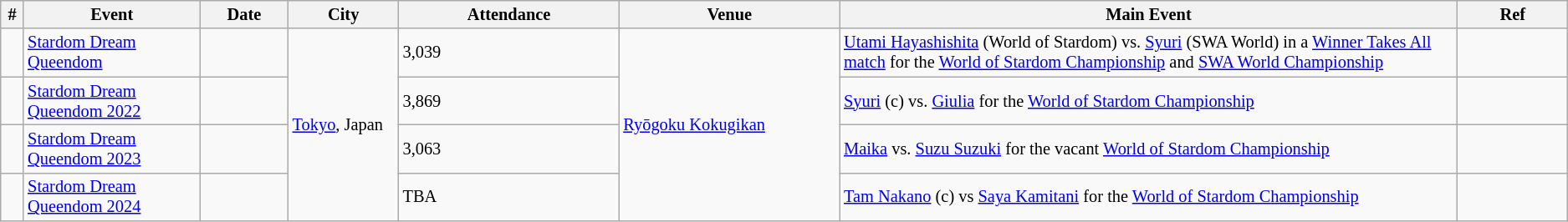<table class="wikitable" style="font-size:85%;">
<tr>
<th width="1%">#</th>
<th width="8%">Event</th>
<th width="4%">Date</th>
<th width="5%">City</th>
<th width="10%">Attendance</th>
<th width="10%">Venue</th>
<th width="28%">Main Event</th>
<th width="5%">Ref</th>
</tr>
<tr>
<td></td>
<td><a href='#'>Stardom Dream Queendom</a></td>
<td></td>
<td rowspan="4"><a href='#'>Tokyo</a>, Japan</td>
<td>3,039</td>
<td rowspan="4"><a href='#'>Ryōgoku Kokugikan</a></td>
<td><a href='#'>Utami Hayashishita</a> (World of Stardom) vs. <a href='#'>Syuri</a> (SWA World) in a <a href='#'>Winner Takes All match</a> for the <a href='#'>World of Stardom Championship</a> and <a href='#'>SWA World Championship</a></td>
<td></td>
</tr>
<tr>
<td></td>
<td><a href='#'>Stardom Dream Queendom 2022</a></td>
<td></td>
<td>3,869</td>
<td><a href='#'>Syuri</a> (c) vs. <a href='#'>Giulia</a> for the <a href='#'>World of Stardom Championship</a></td>
<td></td>
</tr>
<tr>
<td></td>
<td><a href='#'>Stardom Dream Queendom 2023</a></td>
<td></td>
<td>3,063</td>
<td><a href='#'>Maika</a> vs. <a href='#'>Suzu Suzuki</a> for the vacant <a href='#'>World of Stardom Championship</a></td>
<td></td>
</tr>
<tr>
<td></td>
<td><a href='#'>Stardom Dream Queendom 2024</a></td>
<td></td>
<td>TBA</td>
<td><a href='#'>Tam Nakano</a> (c) vs <a href='#'>Saya Kamitani</a> for the <a href='#'>World of Stardom Championship</a></td>
<td></td>
</tr>
</table>
